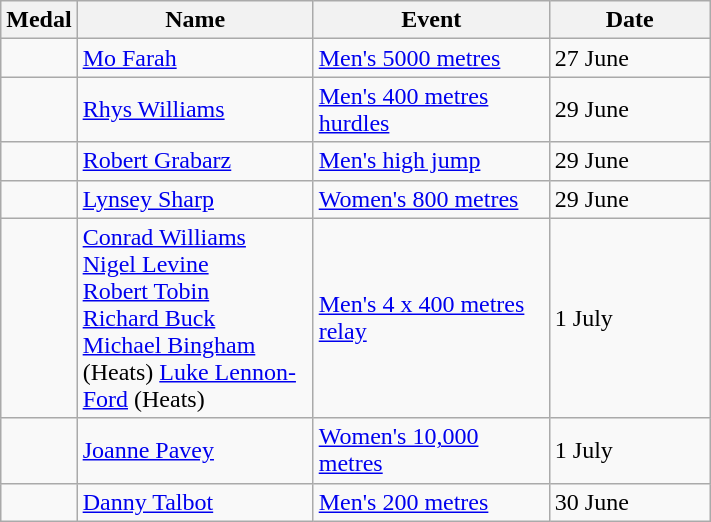<table class="wikitable sortable" style="font-size:100%">
<tr>
<th>Medal</th>
<th width=150>Name</th>
<th width=150>Event</th>
<th width=100>Date</th>
</tr>
<tr>
<td></td>
<td><a href='#'>Mo Farah</a></td>
<td><a href='#'>Men's 5000 metres</a></td>
<td>27 June</td>
</tr>
<tr>
<td></td>
<td><a href='#'>Rhys Williams</a></td>
<td><a href='#'>Men's 400 metres hurdles</a></td>
<td>29 June</td>
</tr>
<tr>
<td></td>
<td><a href='#'>Robert Grabarz</a></td>
<td><a href='#'>Men's high jump</a></td>
<td>29 June</td>
</tr>
<tr>
<td></td>
<td><a href='#'>Lynsey Sharp</a></td>
<td><a href='#'>Women's 800 metres</a></td>
<td>29 June</td>
</tr>
<tr>
<td></td>
<td><a href='#'>Conrad Williams</a><br><a href='#'>Nigel Levine</a><br><a href='#'>Robert Tobin</a><br><a href='#'>Richard Buck</a><br><a href='#'>Michael Bingham</a> (Heats)
<a href='#'>Luke Lennon-Ford</a> (Heats)</td>
<td><a href='#'>Men's 4 x 400 metres relay</a></td>
<td>1 July</td>
</tr>
<tr>
<td></td>
<td><a href='#'>Joanne Pavey</a></td>
<td><a href='#'>Women's 10,000 metres</a></td>
<td>1 July</td>
</tr>
<tr>
<td></td>
<td><a href='#'>Danny Talbot</a></td>
<td><a href='#'>Men's 200 metres</a></td>
<td>30 June</td>
</tr>
</table>
